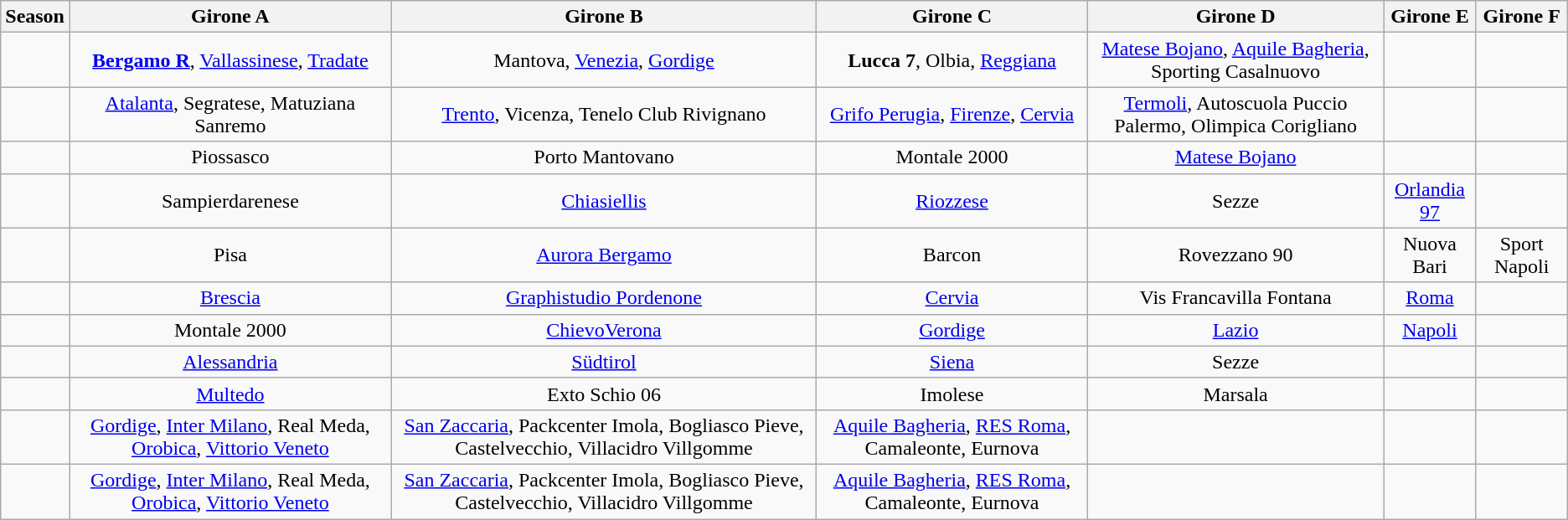<table class="wikitable sortable plainrowheaders" style="text-align: center;">
<tr>
<th>Season</th>
<th>Girone A</th>
<th>Girone B</th>
<th>Girone C</th>
<th>Girone D</th>
<th>Girone E</th>
<th>Girone F</th>
</tr>
<tr>
<td></td>
<td><strong><a href='#'>Bergamo R</a></strong>, <a href='#'>Vallassinese</a>, <a href='#'>Tradate</a></td>
<td>Mantova, <a href='#'>Venezia</a>, <a href='#'>Gordige</a></td>
<td><strong>Lucca 7</strong>, Olbia, <a href='#'>Reggiana</a></td>
<td><a href='#'>Matese Bojano</a>, <a href='#'>Aquile Bagheria</a>, Sporting Casalnuovo</td>
<td></td>
<td></td>
</tr>
<tr>
<td></td>
<td><a href='#'>Atalanta</a>, Segratese, Matuziana Sanremo</td>
<td><a href='#'>Trento</a>, Vicenza, Tenelo Club Rivignano</td>
<td><a href='#'>Grifo Perugia</a>, <a href='#'>Firenze</a>, <a href='#'>Cervia</a></td>
<td><a href='#'>Termoli</a>, Autoscuola Puccio Palermo, Olimpica Corigliano</td>
<td></td>
<td></td>
</tr>
<tr>
<td></td>
<td>Piossasco</td>
<td>Porto Mantovano</td>
<td>Montale 2000</td>
<td><a href='#'>Matese Bojano</a></td>
<td></td>
<td></td>
</tr>
<tr>
<td></td>
<td>Sampierdarenese</td>
<td><a href='#'>Chiasiellis</a></td>
<td><a href='#'>Riozzese</a></td>
<td>Sezze</td>
<td><a href='#'>Orlandia 97</a></td>
<td></td>
</tr>
<tr>
<td></td>
<td>Pisa</td>
<td><a href='#'>Aurora Bergamo</a></td>
<td>Barcon</td>
<td>Rovezzano 90</td>
<td>Nuova Bari</td>
<td>Sport Napoli</td>
</tr>
<tr>
<td></td>
<td><a href='#'>Brescia</a></td>
<td><a href='#'>Graphistudio Pordenone</a></td>
<td><a href='#'>Cervia</a></td>
<td>Vis Francavilla Fontana</td>
<td><a href='#'>Roma</a></td>
<td></td>
</tr>
<tr>
<td></td>
<td>Montale 2000</td>
<td><a href='#'>ChievoVerona</a></td>
<td><a href='#'>Gordige</a></td>
<td><a href='#'>Lazio</a></td>
<td><a href='#'>Napoli</a></td>
<td></td>
</tr>
<tr>
<td></td>
<td><a href='#'>Alessandria</a></td>
<td><a href='#'>Südtirol</a></td>
<td><a href='#'>Siena</a></td>
<td>Sezze</td>
<td></td>
<td></td>
</tr>
<tr>
<td></td>
<td><a href='#'>Multedo</a></td>
<td>Exto Schio 06</td>
<td>Imolese</td>
<td>Marsala</td>
<td></td>
<td></td>
</tr>
<tr>
<td></td>
<td><a href='#'>Gordige</a>, <a href='#'>Inter Milano</a>, Real Meda, <a href='#'>Orobica</a>, <a href='#'>Vittorio Veneto</a></td>
<td><a href='#'>San Zaccaria</a>, Packcenter Imola, Bogliasco Pieve, Castelvecchio, Villacidro Villgomme</td>
<td><a href='#'>Aquile Bagheria</a>, <a href='#'>RES Roma</a>, Camaleonte, Eurnova</td>
<td></td>
<td></td>
<td></td>
</tr>
<tr>
<td></td>
<td><a href='#'>Gordige</a>, <a href='#'>Inter Milano</a>, Real Meda, <a href='#'>Orobica</a>, <a href='#'>Vittorio Veneto</a></td>
<td><a href='#'>San Zaccaria</a>, Packcenter Imola, Bogliasco Pieve, Castelvecchio, Villacidro Villgomme</td>
<td><a href='#'>Aquile Bagheria</a>, <a href='#'>RES Roma</a>, Camaleonte, Eurnova</td>
<td></td>
<td></td>
<td></td>
</tr>
</table>
